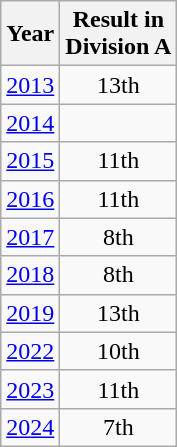<table class="wikitable" style="text-align:center">
<tr>
<th>Year</th>
<th>Result in<br>Division A</th>
</tr>
<tr>
<td><a href='#'>2013</a></td>
<td>13th</td>
</tr>
<tr>
<td><a href='#'>2014</a></td>
<td></td>
</tr>
<tr>
<td><a href='#'>2015</a></td>
<td>11th</td>
</tr>
<tr>
<td><a href='#'>2016</a></td>
<td>11th</td>
</tr>
<tr>
<td><a href='#'>2017</a></td>
<td>8th</td>
</tr>
<tr>
<td><a href='#'>2018</a></td>
<td>8th</td>
</tr>
<tr>
<td><a href='#'>2019</a></td>
<td>13th</td>
</tr>
<tr>
<td><a href='#'>2022</a></td>
<td>10th</td>
</tr>
<tr>
<td><a href='#'>2023</a></td>
<td>11th</td>
</tr>
<tr>
<td><a href='#'>2024</a></td>
<td>7th</td>
</tr>
</table>
